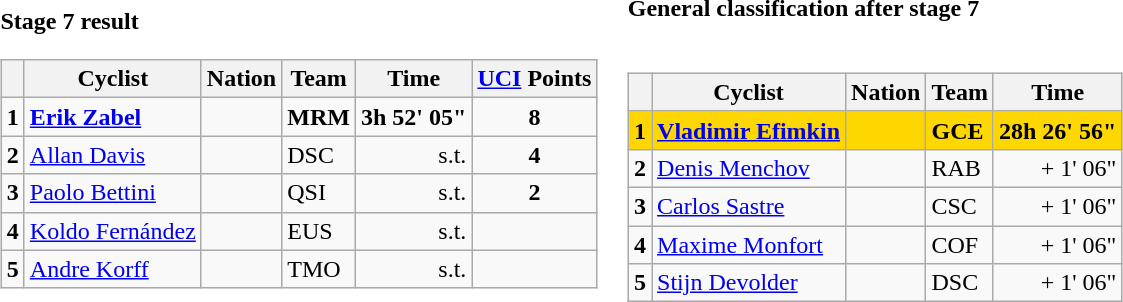<table>
<tr>
<td><strong>Stage 7 result</strong><br><table class="wikitable">
<tr>
<th></th>
<th>Cyclist</th>
<th>Nation</th>
<th>Team</th>
<th>Time</th>
<th><a href='#'>UCI</a> Points</th>
</tr>
<tr>
<td><strong>1</strong></td>
<td><strong><a href='#'>Erik Zabel</a></strong></td>
<td><strong></strong></td>
<td><strong>MRM</strong></td>
<td align=right><strong>3h 52' 05"</strong></td>
<td align=center><strong>8</strong></td>
</tr>
<tr>
<td><strong>2</strong></td>
<td><a href='#'>Allan Davis</a></td>
<td></td>
<td>DSC</td>
<td align="right">s.t.</td>
<td align=center><strong>4</strong></td>
</tr>
<tr>
<td><strong>3</strong></td>
<td><a href='#'>Paolo Bettini</a></td>
<td></td>
<td>QSI</td>
<td align="right">s.t.</td>
<td align=center><strong>2</strong></td>
</tr>
<tr>
<td><strong>4</strong></td>
<td><a href='#'>Koldo Fernández</a></td>
<td></td>
<td>EUS</td>
<td align="right">s.t.</td>
<td></td>
</tr>
<tr>
<td><strong>5</strong></td>
<td><a href='#'>Andre Korff</a></td>
<td></td>
<td>TMO</td>
<td align="right">s.t.</td>
<td></td>
</tr>
</table>
</td>
<td><strong>General classification after stage 7 <br></strong><br><table class="wikitable">
<tr>
<th></th>
<th>Cyclist</th>
<th>Nation</th>
<th>Team</th>
<th>Time</th>
</tr>
<tr bgcolor=gold>
<td><strong>1</strong></td>
<td><strong><a href='#'>Vladimir Efimkin</a></strong></td>
<td><strong></strong></td>
<td><strong>GCE</strong></td>
<td align=right><strong>28h 26' 56"</strong></td>
</tr>
<tr>
<td><strong>2</strong></td>
<td><a href='#'>Denis Menchov</a></td>
<td></td>
<td>RAB</td>
<td align=right>+ 1' 06"</td>
</tr>
<tr>
<td><strong>3</strong></td>
<td><a href='#'>Carlos Sastre</a></td>
<td></td>
<td>CSC</td>
<td align="right">+ 1' 06"</td>
</tr>
<tr>
<td><strong>4</strong></td>
<td><a href='#'>Maxime Monfort</a></td>
<td></td>
<td>COF</td>
<td align="right">+ 1' 06"</td>
</tr>
<tr>
<td><strong>5</strong></td>
<td><a href='#'>Stijn Devolder</a></td>
<td></td>
<td>DSC</td>
<td align="right">+ 1' 06"</td>
</tr>
</table>
</td>
</tr>
</table>
